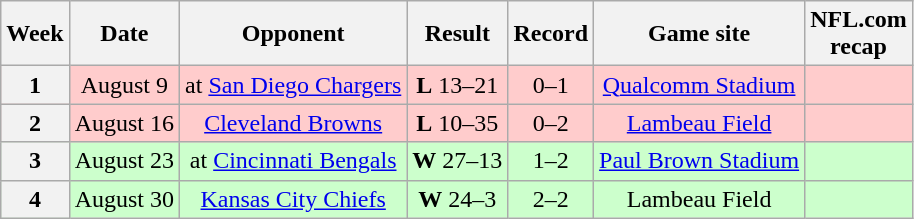<table class="wikitable" style="align=center">
<tr>
<th>Week</th>
<th>Date</th>
<th>Opponent</th>
<th>Result</th>
<th>Record</th>
<th>Game site</th>
<th>NFL.com<br>recap</th>
</tr>
<tr style="background:#fcc; text-align:center;">
<th>1</th>
<td>August 9</td>
<td>at <a href='#'>San Diego Chargers</a></td>
<td><strong>L</strong> 13–21</td>
<td>0–1</td>
<td><a href='#'>Qualcomm Stadium</a></td>
<td></td>
</tr>
<tr style="background:#fcc; text-align:center;">
<th>2</th>
<td>August 16</td>
<td><a href='#'>Cleveland Browns</a></td>
<td><strong>L</strong> 10–35</td>
<td>0–2</td>
<td><a href='#'>Lambeau Field</a></td>
<td></td>
</tr>
<tr style="background:#cfc; text-align:center;">
<th>3</th>
<td>August 23</td>
<td>at <a href='#'>Cincinnati Bengals</a></td>
<td><strong>W</strong> 27–13</td>
<td>1–2</td>
<td><a href='#'>Paul Brown Stadium</a></td>
<td></td>
</tr>
<tr style="background:#cfc; text-align:center;">
<th>4</th>
<td>August 30</td>
<td><a href='#'>Kansas City Chiefs</a></td>
<td><strong>W</strong> 24–3</td>
<td>2–2</td>
<td>Lambeau Field</td>
<td></td>
</tr>
</table>
